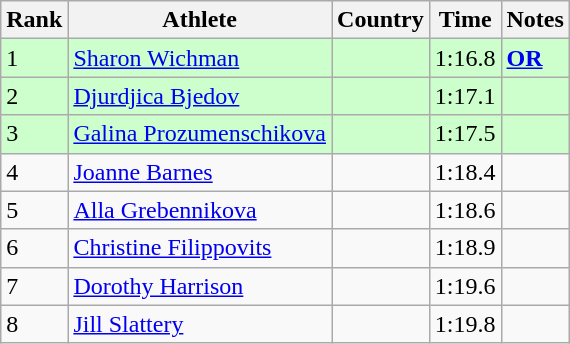<table class="wikitable sortable">
<tr>
<th>Rank</th>
<th>Athlete</th>
<th>Country</th>
<th>Time</th>
<th>Notes</th>
</tr>
<tr bgcolor=#CCFFCC>
<td>1</td>
<td><a href='#'>Sharon Wichman</a></td>
<td align=left></td>
<td>1:16.8</td>
<td><strong> <a href='#'>OR</a> </strong></td>
</tr>
<tr bgcolor=#CCFFCC>
<td>2</td>
<td><a href='#'>Djurdjica Bjedov</a></td>
<td align=left></td>
<td>1:17.1</td>
<td><strong> </strong></td>
</tr>
<tr bgcolor=#CCFFCC>
<td>3</td>
<td><a href='#'>Galina Prozumenschikova</a></td>
<td align=left></td>
<td>1:17.5</td>
<td><strong> </strong></td>
</tr>
<tr>
<td>4</td>
<td><a href='#'>Joanne Barnes</a></td>
<td align=left></td>
<td>1:18.4</td>
<td><strong> </strong></td>
</tr>
<tr>
<td>5</td>
<td><a href='#'>Alla Grebennikova</a></td>
<td align=left></td>
<td>1:18.6</td>
<td><strong> </strong></td>
</tr>
<tr>
<td>6</td>
<td><a href='#'>Christine Filippovits</a></td>
<td align=left></td>
<td>1:18.9</td>
<td><strong> </strong></td>
</tr>
<tr>
<td>7</td>
<td><a href='#'>Dorothy Harrison</a></td>
<td align=left></td>
<td>1:19.6</td>
<td><strong> </strong></td>
</tr>
<tr>
<td>8</td>
<td><a href='#'>Jill Slattery</a></td>
<td align=left></td>
<td>1:19.8</td>
<td><strong> </strong></td>
</tr>
</table>
